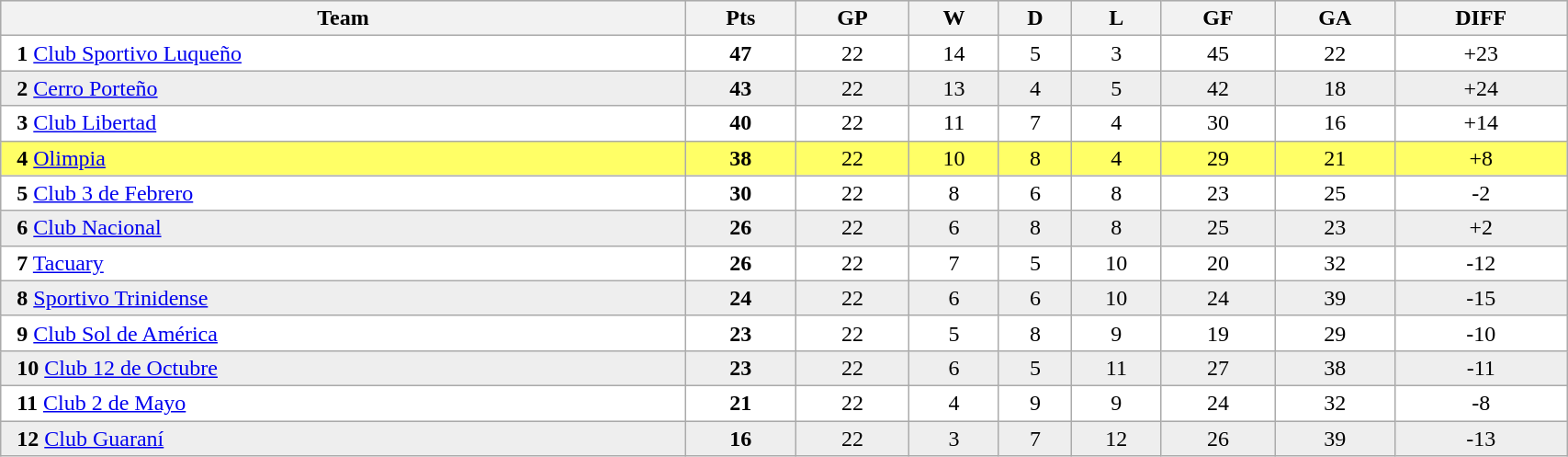<table class="wikitable" style="width:90%;">
<tr style="background:#ddd;">
<th>Team</th>
<th>Pts</th>
<th>GP</th>
<th>W</th>
<th>D</th>
<th>L</th>
<th>GF</th>
<th>GA</th>
<th>DIFF</th>
</tr>
<tr style="text-align:center; background:#fff;">
<td align=left>  <strong>1</strong> <a href='#'>Club Sportivo Luqueño</a></td>
<td><strong>47</strong></td>
<td>22</td>
<td>14</td>
<td>5</td>
<td>3</td>
<td>45</td>
<td>22</td>
<td>+23</td>
</tr>
<tr style="text-align:center; background:#eee;">
<td align=left>  <strong>2</strong> <a href='#'>Cerro Porteño</a></td>
<td><strong>43</strong></td>
<td>22</td>
<td>13</td>
<td>4</td>
<td>5</td>
<td>42</td>
<td>18</td>
<td>+24</td>
</tr>
<tr style="text-align:center; background:#fff;">
<td align=left>  <strong>3</strong> <a href='#'>Club Libertad</a></td>
<td><strong>40</strong></td>
<td>22</td>
<td>11</td>
<td>7</td>
<td>4</td>
<td>30</td>
<td>16</td>
<td>+14</td>
</tr>
<tr style="text-align:center; background:#ff6;">
<td align=left>  <strong>4</strong> <a href='#'>Olimpia</a></td>
<td><strong>38</strong></td>
<td>22</td>
<td>10</td>
<td>8</td>
<td>4</td>
<td>29</td>
<td>21</td>
<td>+8</td>
</tr>
<tr style="text-align:center; background:#fff;">
<td align=left>  <strong>5</strong> <a href='#'>Club 3 de Febrero</a></td>
<td><strong>30</strong></td>
<td>22</td>
<td>8</td>
<td>6</td>
<td>8</td>
<td>23</td>
<td>25</td>
<td>-2</td>
</tr>
<tr style="text-align:center; background:#eee;">
<td align=left>  <strong>6</strong> <a href='#'>Club Nacional</a></td>
<td><strong>26</strong></td>
<td>22</td>
<td>6</td>
<td>8</td>
<td>8</td>
<td>25</td>
<td>23</td>
<td>+2</td>
</tr>
<tr style="text-align:center; background:#fff;">
<td align=left>  <strong>7</strong> <a href='#'>Tacuary</a></td>
<td><strong>26</strong></td>
<td>22</td>
<td>7</td>
<td>5</td>
<td>10</td>
<td>20</td>
<td>32</td>
<td>-12</td>
</tr>
<tr style="text-align:center; background:#eee;">
<td align=left>  <strong>8</strong> <a href='#'>Sportivo Trinidense</a></td>
<td><strong>24</strong></td>
<td>22</td>
<td>6</td>
<td>6</td>
<td>10</td>
<td>24</td>
<td>39</td>
<td>-15</td>
</tr>
<tr style="text-align:center; background:#fff;">
<td align=left>  <strong>9</strong> <a href='#'>Club Sol de América</a></td>
<td><strong>23</strong></td>
<td>22</td>
<td>5</td>
<td>8</td>
<td>9</td>
<td>19</td>
<td>29</td>
<td>-10</td>
</tr>
<tr style="text-align:center; background:#eee;">
<td align=left>  <strong>10</strong> <a href='#'>Club 12 de Octubre</a></td>
<td><strong>23</strong></td>
<td>22</td>
<td>6</td>
<td>5</td>
<td>11</td>
<td>27</td>
<td>38</td>
<td>-11</td>
</tr>
<tr style="text-align:center; background:#fff;">
<td align=left>  <strong>11</strong> <a href='#'>Club 2 de Mayo</a></td>
<td><strong>21</strong></td>
<td>22</td>
<td>4</td>
<td>9</td>
<td>9</td>
<td>24</td>
<td>32</td>
<td>-8</td>
</tr>
<tr style="text-align:center; background:#eee;">
<td align=left>  <strong>12</strong> <a href='#'>Club Guaraní</a></td>
<td><strong>16</strong></td>
<td>22</td>
<td>3</td>
<td>7</td>
<td>12</td>
<td>26</td>
<td>39</td>
<td>-13</td>
</tr>
</table>
